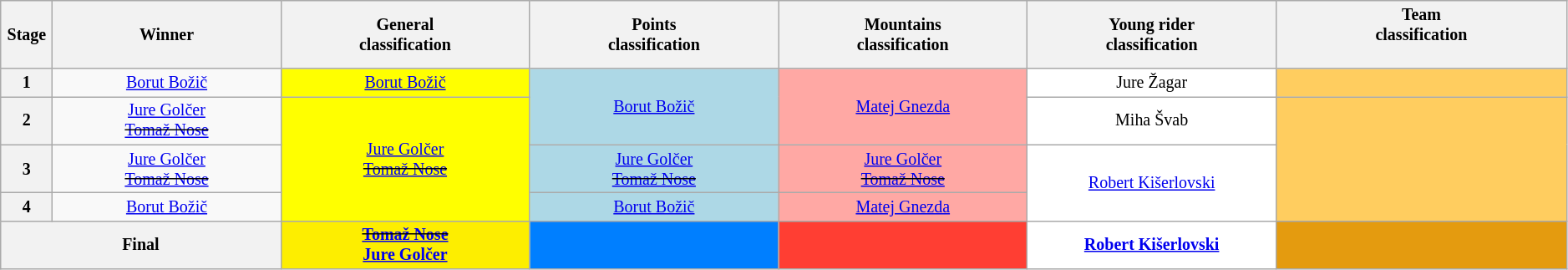<table class="wikitable" style="text-align: center; font-size:smaller;">
<tr>
<th style="width:1%;">Stage</th>
<th style="width:11%;">Winner</th>
<th style="width:12%;">General<br>classification<br></th>
<th style="width:12%;">Points<br>classification<br></th>
<th style="width:12%;">Mountains<br>classification<br></th>
<th style="width:12%;">Young rider<br>classification<br></th>
<th style="width:14%;">Team<br>classification<br><br></th>
</tr>
<tr>
<th>1</th>
<td><a href='#'>Borut Božič</a></td>
<td style="background:yellow;"><a href='#'>Borut Božič</a></td>
<td style="background:lightblue;" rowspan=2><a href='#'>Borut Božič</a></td>
<td style="background:#FFA8A4;" rowspan=2><a href='#'>Matej Gnezda</a></td>
<td style="background:white;">Jure Žagar</td>
<td style="background:#FFCD5F;"></td>
</tr>
<tr>
<th>2</th>
<td><a href='#'>Jure Golčer</a><br><s><a href='#'>Tomaž Nose</a></s></td>
<td style="background:yellow;" rowspan=3><a href='#'>Jure Golčer</a><br><s><a href='#'>Tomaž Nose</a></s></td>
<td style="background:white;">Miha Švab</td>
<td style="background:#FFCD5F;" rowspan=3></td>
</tr>
<tr>
<th>3</th>
<td><a href='#'>Jure Golčer</a><br><s><a href='#'>Tomaž Nose</a></s></td>
<td style="background:lightblue;"><a href='#'>Jure Golčer</a><br><s><a href='#'>Tomaž Nose</a></s></td>
<td style="background:#FFA8A4;"><a href='#'>Jure Golčer</a><br><s><a href='#'>Tomaž Nose</a></s></td>
<td style="background:white;" rowspan=2><a href='#'>Robert Kišerlovski</a></td>
</tr>
<tr>
<th>4</th>
<td><a href='#'>Borut Božič</a></td>
<td style="background:lightblue;"><a href='#'>Borut Božič</a></td>
<td style="background:#FFA8A4;"><a href='#'>Matej Gnezda</a></td>
</tr>
<tr>
<th colspan=2><strong>Final</strong></th>
<th style="background:#FDEE00;"><s><a href='#'>Tomaž Nose</a></s><br><a href='#'>Jure Golčer</a></th>
<th style="background:#007FFF;"></th>
<th style="background:#FF3E33;"></th>
<th style="background:white;"><a href='#'>Robert Kišerlovski</a></th>
<th style="background:#E49B0F;"></th>
</tr>
</table>
